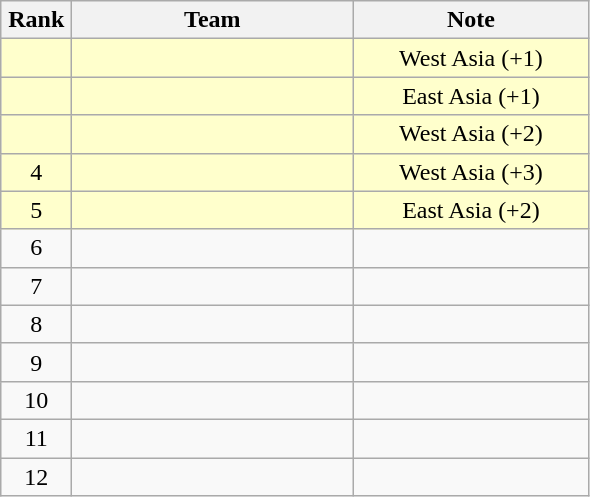<table class="wikitable" style="text-align: center;">
<tr>
<th width=40>Rank</th>
<th width=180>Team</th>
<th width=150>Note</th>
</tr>
<tr bgcolor="#ffffcc">
<td></td>
<td align="left"></td>
<td>West Asia (+1)</td>
</tr>
<tr bgcolor="#ffffcc">
<td></td>
<td align="left"></td>
<td>East Asia (+1)</td>
</tr>
<tr bgcolor="#ffffcc">
<td></td>
<td align="left"></td>
<td>West Asia (+2)</td>
</tr>
<tr bgcolor="#ffffcc">
<td>4</td>
<td align="left"></td>
<td>West Asia (+3)</td>
</tr>
<tr bgcolor="#ffffcc">
<td>5</td>
<td align="left"></td>
<td>East Asia (+2)</td>
</tr>
<tr>
<td>6</td>
<td align="left"></td>
<td></td>
</tr>
<tr>
<td>7</td>
<td align="left"></td>
<td></td>
</tr>
<tr>
<td>8</td>
<td align="left"></td>
<td></td>
</tr>
<tr>
<td>9</td>
<td align="left"></td>
<td></td>
</tr>
<tr>
<td>10</td>
<td align="left"></td>
<td></td>
</tr>
<tr>
<td>11</td>
<td align="left"></td>
<td></td>
</tr>
<tr>
<td>12</td>
<td align="left"></td>
<td></td>
</tr>
</table>
